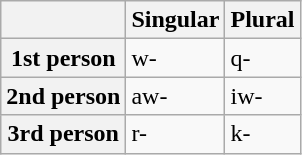<table class="wikitable">
<tr>
<th></th>
<th>Singular</th>
<th>Plural</th>
</tr>
<tr>
<th>1st person</th>
<td>w-</td>
<td>q-</td>
</tr>
<tr>
<th>2nd person</th>
<td>aw-</td>
<td>iw-</td>
</tr>
<tr>
<th>3rd person</th>
<td>r-</td>
<td>k-</td>
</tr>
</table>
